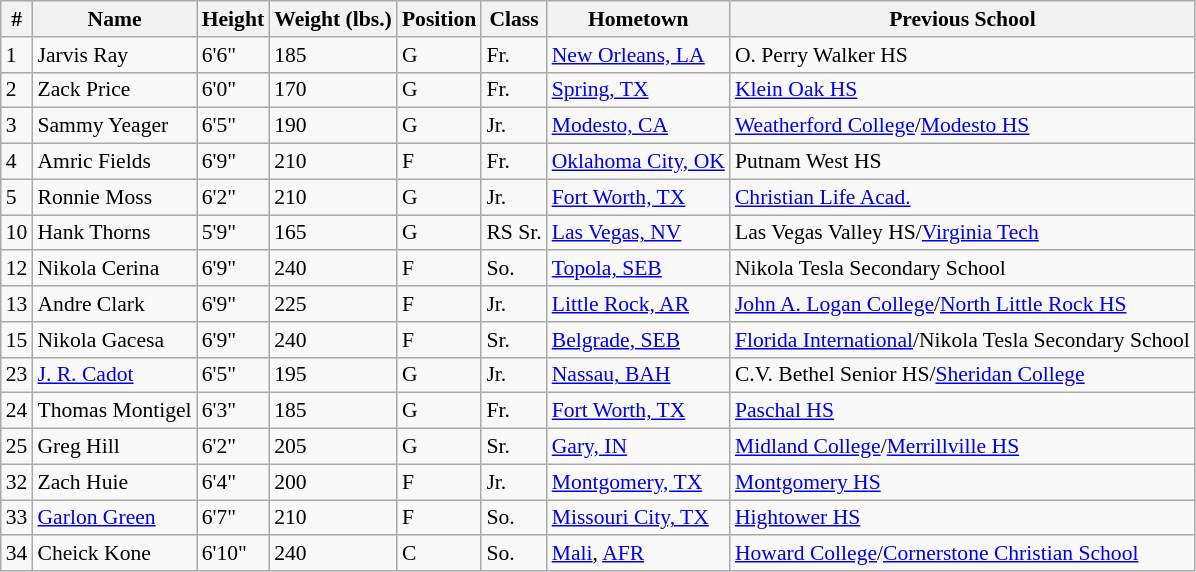<table class="wikitable" style="font-size: 90%">
<tr>
<th>#</th>
<th>Name</th>
<th>Height</th>
<th>Weight (lbs.)</th>
<th>Position</th>
<th>Class</th>
<th>Hometown</th>
<th>Previous School</th>
</tr>
<tr>
<td>1</td>
<td>Jarvis Ray</td>
<td>6'6"</td>
<td>185</td>
<td>G</td>
<td>Fr.</td>
<td><a href='#'>New Orleans, LA</a></td>
<td>O. Perry Walker HS</td>
</tr>
<tr>
<td>2</td>
<td>Zack Price</td>
<td>6'0"</td>
<td>170</td>
<td>G</td>
<td>Fr.</td>
<td><a href='#'>Spring, TX</a></td>
<td><a href='#'>Klein Oak HS</a></td>
</tr>
<tr>
<td>3</td>
<td>Sammy Yeager</td>
<td>6'5"</td>
<td>190</td>
<td>G</td>
<td>Jr.</td>
<td><a href='#'>Modesto, CA</a></td>
<td><a href='#'>Weatherford College</a>/<a href='#'>Modesto HS</a></td>
</tr>
<tr>
<td>4</td>
<td>Amric Fields</td>
<td>6'9"</td>
<td>210</td>
<td>F</td>
<td>Fr.</td>
<td><a href='#'>Oklahoma City, OK</a></td>
<td>Putnam West HS</td>
</tr>
<tr>
<td>5</td>
<td>Ronnie Moss</td>
<td>6'2"</td>
<td>210</td>
<td>G</td>
<td>Jr.</td>
<td><a href='#'>Fort Worth, TX</a></td>
<td><a href='#'>Christian Life Acad.</a></td>
</tr>
<tr>
<td>10</td>
<td>Hank Thorns</td>
<td>5'9"</td>
<td>165</td>
<td>G</td>
<td>RS Sr.</td>
<td><a href='#'>Las Vegas, NV</a></td>
<td>Las Vegas Valley HS/<a href='#'>Virginia Tech</a></td>
</tr>
<tr>
<td>12</td>
<td>Nikola Cerina</td>
<td>6'9"</td>
<td>240</td>
<td>F</td>
<td>So.</td>
<td><a href='#'>Topola, SEB</a></td>
<td>Nikola Tesla Secondary School</td>
</tr>
<tr>
<td>13</td>
<td>Andre Clark</td>
<td>6'9"</td>
<td>225</td>
<td>F</td>
<td>Jr.</td>
<td><a href='#'>Little Rock, AR</a></td>
<td><a href='#'>John A. Logan College</a>/<a href='#'>North Little Rock HS</a></td>
</tr>
<tr>
<td>15</td>
<td>Nikola Gacesa</td>
<td>6'9"</td>
<td>240</td>
<td>F</td>
<td>Sr.</td>
<td><a href='#'>Belgrade, SEB</a></td>
<td><a href='#'>Florida International</a>/Nikola Tesla Secondary School</td>
</tr>
<tr>
<td>23</td>
<td><a href='#'>J. R. Cadot</a></td>
<td>6'5"</td>
<td>195</td>
<td>G</td>
<td>Jr.</td>
<td><a href='#'>Nassau, BAH</a></td>
<td>C.V. Bethel Senior HS/<a href='#'>Sheridan College</a></td>
</tr>
<tr>
<td>24</td>
<td>Thomas Montigel</td>
<td>6'3"</td>
<td>185</td>
<td>G</td>
<td>Fr.</td>
<td><a href='#'>Fort Worth, TX</a></td>
<td><a href='#'>Paschal HS</a></td>
</tr>
<tr>
<td>25</td>
<td>Greg Hill</td>
<td>6'2"</td>
<td>205</td>
<td>G</td>
<td>Sr.</td>
<td><a href='#'>Gary, IN</a></td>
<td><a href='#'>Midland College</a>/<a href='#'>Merrillville HS</a></td>
</tr>
<tr>
<td>32</td>
<td>Zach Huie</td>
<td>6'4"</td>
<td>200</td>
<td>F</td>
<td>Jr.</td>
<td><a href='#'>Montgomery, TX</a></td>
<td><a href='#'>Montgomery HS</a></td>
</tr>
<tr>
<td>33</td>
<td><a href='#'>Garlon Green</a></td>
<td>6'7"</td>
<td>210</td>
<td>F</td>
<td>So.</td>
<td><a href='#'>Missouri City, TX</a></td>
<td><a href='#'>Hightower HS</a></td>
</tr>
<tr>
<td>34</td>
<td>Cheick Kone</td>
<td>6'10"</td>
<td>240</td>
<td>C</td>
<td>So.</td>
<td><a href='#'>Mali</a>, <a href='#'>AFR</a></td>
<td><a href='#'>Howard College</a>/<a href='#'>Cornerstone Christian School</a></td>
</tr>
</table>
